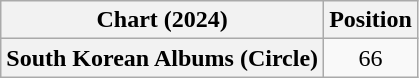<table class="wikitable plainrowheaders" style="text-align:center">
<tr>
<th scope="col">Chart (2024)</th>
<th scope="col">Position</th>
</tr>
<tr>
<th scope="row">South Korean Albums (Circle)</th>
<td>66</td>
</tr>
</table>
